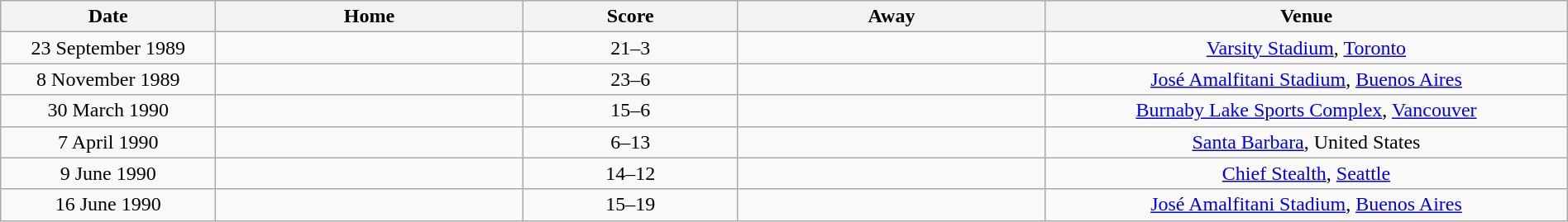<table class="wikitable" style="width:100%;text-align:center">
<tr>
<th width="7%">Date</th>
<th width="10%">Home</th>
<th width="7%">Score</th>
<th width="10%">Away</th>
<th width="17%">Venue</th>
</tr>
<tr>
<td>23 September 1989</td>
<td></td>
<td>21–3</td>
<td></td>
<td><a href='#'>Varsity Stadium</a>, <a href='#'>Toronto</a></td>
</tr>
<tr>
<td>8 November 1989</td>
<td></td>
<td>23–6</td>
<td></td>
<td><a href='#'>José Amalfitani Stadium</a>, <a href='#'>Buenos Aires</a></td>
</tr>
<tr>
<td>30 March 1990</td>
<td></td>
<td>15–6</td>
<td></td>
<td><a href='#'>Burnaby Lake Sports Complex</a>, <a href='#'>Vancouver</a></td>
</tr>
<tr>
<td>7 April 1990</td>
<td></td>
<td>6–13</td>
<td></td>
<td><a href='#'>Santa Barbara</a>, United States</td>
</tr>
<tr>
<td>9 June 1990</td>
<td></td>
<td>14–12</td>
<td></td>
<td><a href='#'>Chief Stealth</a>, <a href='#'>Seattle</a></td>
</tr>
<tr>
<td>16 June 1990</td>
<td></td>
<td>15–19</td>
<td></td>
<td><a href='#'>José Amalfitani Stadium</a>, <a href='#'>Buenos Aires</a></td>
</tr>
</table>
